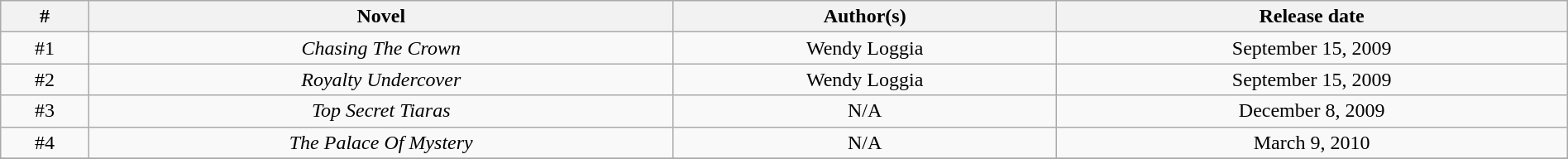<table class="wikitable sortable" width="100%" border="1" style="font-size: 100%; text-align:center">
<tr>
<th>#</th>
<th>Novel</th>
<th>Author(s)</th>
<th>Release date</th>
</tr>
<tr>
<td>#1</td>
<td><em>Chasing The Crown</em></td>
<td>Wendy Loggia</td>
<td>September 15, 2009</td>
</tr>
<tr>
<td>#2</td>
<td><em>Royalty Undercover</em></td>
<td>Wendy Loggia</td>
<td>September 15, 2009</td>
</tr>
<tr>
<td>#3</td>
<td><em>Top Secret Tiaras</em></td>
<td>N/A</td>
<td>December 8, 2009</td>
</tr>
<tr>
<td>#4</td>
<td><em>The Palace Of Mystery</em></td>
<td>N/A</td>
<td>March 9, 2010</td>
</tr>
<tr>
</tr>
</table>
